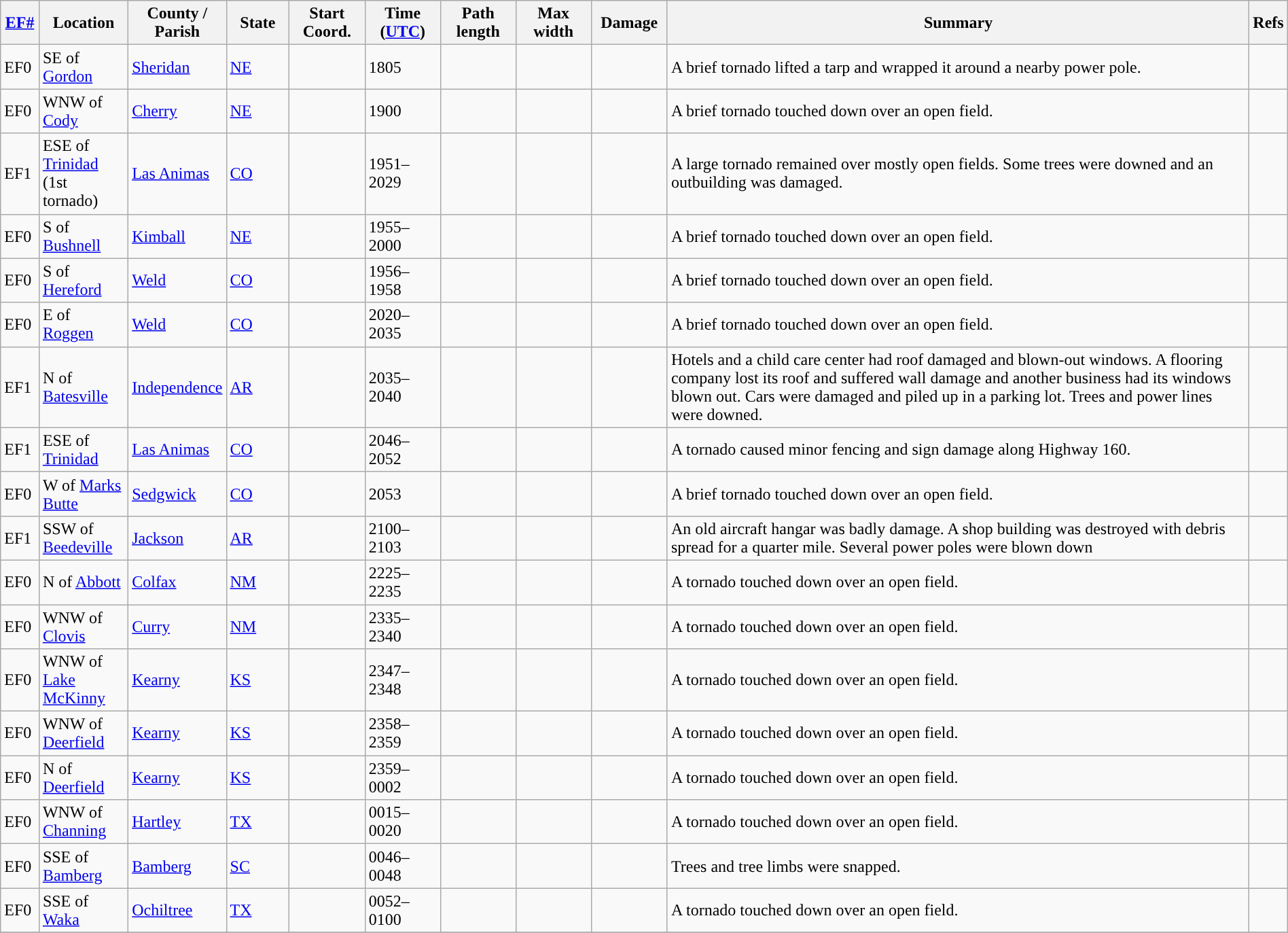<table class="wikitable sortable" style="width:100%;">
<tr>
<th scope="col" width="3%" align="center"><a href='#'>EF#</a></th>
<th scope="col" width="7%" align="center" class="unsortable">Location</th>
<th scope="col" width="6%" align="center" class="unsortable">County / Parish</th>
<th scope="col" width="5%" align="center">State</th>
<th scope="col" width="6%" align="center">Start Coord.</th>
<th scope="col" width="6%" align="center">Time (<a href='#'>UTC</a>)</th>
<th scope="col" width="6%" align="center">Path length</th>
<th scope="col" width="6%" align="center">Max width</th>
<th scope="col" width="6%" align="center">Damage</th>
<th scope="col" width="48%" class="unsortable" align="center">Summary</th>
<th scope="col" width="48%" class="unsortable" align="center">Refs</th>
</tr>
<tr>
<td>EF0</td>
<td>SE of <a href='#'>Gordon</a></td>
<td><a href='#'>Sheridan</a></td>
<td><a href='#'>NE</a></td>
<td></td>
<td>1805</td>
<td></td>
<td></td>
<td></td>
<td>A brief tornado lifted a tarp and wrapped it around a nearby power pole.</td>
<td></td>
</tr>
<tr>
<td>EF0</td>
<td>WNW of <a href='#'>Cody</a></td>
<td><a href='#'>Cherry</a></td>
<td><a href='#'>NE</a></td>
<td></td>
<td>1900</td>
<td></td>
<td></td>
<td></td>
<td>A brief tornado touched down over an open field.</td>
<td></td>
</tr>
<tr>
<td>EF1</td>
<td>ESE of <a href='#'>Trinidad</a> (1st tornado)</td>
<td><a href='#'>Las Animas</a></td>
<td><a href='#'>CO</a></td>
<td></td>
<td>1951–2029</td>
<td></td>
<td></td>
<td></td>
<td>A large tornado remained over mostly open fields. Some trees were downed and an outbuilding was damaged.</td>
<td></td>
</tr>
<tr>
<td>EF0</td>
<td>S of <a href='#'>Bushnell</a></td>
<td><a href='#'>Kimball</a></td>
<td><a href='#'>NE</a></td>
<td></td>
<td>1955–2000</td>
<td></td>
<td></td>
<td></td>
<td>A brief tornado touched down over an open field.</td>
<td></td>
</tr>
<tr>
<td>EF0</td>
<td>S of <a href='#'>Hereford</a></td>
<td><a href='#'>Weld</a></td>
<td><a href='#'>CO</a></td>
<td></td>
<td>1956–1958</td>
<td></td>
<td></td>
<td></td>
<td>A brief tornado touched down over an open field.</td>
<td></td>
</tr>
<tr>
<td>EF0</td>
<td>E of <a href='#'>Roggen</a></td>
<td><a href='#'>Weld</a></td>
<td><a href='#'>CO</a></td>
<td></td>
<td>2020–2035</td>
<td></td>
<td></td>
<td></td>
<td>A brief tornado touched down over an open field.</td>
<td></td>
</tr>
<tr>
<td>EF1</td>
<td>N of <a href='#'>Batesville</a></td>
<td><a href='#'>Independence</a></td>
<td><a href='#'>AR</a></td>
<td></td>
<td>2035–2040</td>
<td></td>
<td></td>
<td></td>
<td>Hotels and a child care center had roof damaged and blown-out windows. A flooring company lost its roof and suffered wall damage and another business had its windows blown out. Cars were damaged and piled up in a parking lot. Trees and power lines were downed.</td>
<td></td>
</tr>
<tr>
<td>EF1</td>
<td>ESE of <a href='#'>Trinidad</a></td>
<td><a href='#'>Las Animas</a></td>
<td><a href='#'>CO</a></td>
<td></td>
<td>2046–2052</td>
<td></td>
<td></td>
<td></td>
<td>A tornado caused minor fencing and sign damage along Highway 160.</td>
<td></td>
</tr>
<tr>
<td>EF0</td>
<td>W of <a href='#'>Marks Butte</a></td>
<td><a href='#'>Sedgwick</a></td>
<td><a href='#'>CO</a></td>
<td></td>
<td>2053</td>
<td></td>
<td></td>
<td></td>
<td>A brief tornado touched down over an open field.</td>
<td></td>
</tr>
<tr>
<td>EF1</td>
<td>SSW of <a href='#'>Beedeville</a></td>
<td><a href='#'>Jackson</a></td>
<td><a href='#'>AR</a></td>
<td></td>
<td>2100–2103</td>
<td></td>
<td></td>
<td></td>
<td>An old aircraft hangar was badly damage. A shop building was destroyed with debris spread for a quarter mile. Several power poles were blown down</td>
<td></td>
</tr>
<tr>
<td>EF0</td>
<td>N of <a href='#'>Abbott</a></td>
<td><a href='#'>Colfax</a></td>
<td><a href='#'>NM</a></td>
<td></td>
<td>2225–2235</td>
<td></td>
<td></td>
<td></td>
<td>A tornado touched down over an open field.</td>
<td></td>
</tr>
<tr>
<td>EF0</td>
<td>WNW of <a href='#'>Clovis</a></td>
<td><a href='#'>Curry</a></td>
<td><a href='#'>NM</a></td>
<td></td>
<td>2335–2340</td>
<td></td>
<td></td>
<td></td>
<td>A tornado touched down over an open field.</td>
<td></td>
</tr>
<tr>
<td>EF0</td>
<td>WNW of <a href='#'>Lake McKinny</a></td>
<td><a href='#'>Kearny</a></td>
<td><a href='#'>KS</a></td>
<td></td>
<td>2347–2348</td>
<td></td>
<td></td>
<td></td>
<td>A tornado touched down over an open field.</td>
<td></td>
</tr>
<tr>
<td>EF0</td>
<td>WNW of <a href='#'>Deerfield</a></td>
<td><a href='#'>Kearny</a></td>
<td><a href='#'>KS</a></td>
<td></td>
<td>2358–2359</td>
<td></td>
<td></td>
<td></td>
<td>A tornado touched down over an open field.</td>
<td></td>
</tr>
<tr>
<td>EF0</td>
<td>N of <a href='#'>Deerfield</a></td>
<td><a href='#'>Kearny</a></td>
<td><a href='#'>KS</a></td>
<td></td>
<td>2359–0002</td>
<td></td>
<td></td>
<td></td>
<td>A tornado touched down over an open field.</td>
<td></td>
</tr>
<tr>
<td>EF0</td>
<td>WNW of <a href='#'>Channing</a></td>
<td><a href='#'>Hartley</a></td>
<td><a href='#'>TX</a></td>
<td></td>
<td>0015–0020</td>
<td></td>
<td></td>
<td></td>
<td>A tornado touched down over an open field.</td>
<td></td>
</tr>
<tr>
<td>EF0</td>
<td>SSE of <a href='#'>Bamberg</a></td>
<td><a href='#'>Bamberg</a></td>
<td><a href='#'>SC</a></td>
<td></td>
<td>0046–0048</td>
<td></td>
<td></td>
<td></td>
<td>Trees and tree limbs were snapped.</td>
<td></td>
</tr>
<tr>
<td>EF0</td>
<td>SSE of <a href='#'>Waka</a></td>
<td><a href='#'>Ochiltree</a></td>
<td><a href='#'>TX</a></td>
<td></td>
<td>0052–0100</td>
<td></td>
<td></td>
<td></td>
<td>A tornado touched down over an open field.</td>
<td></td>
</tr>
<tr>
</tr>
</table>
